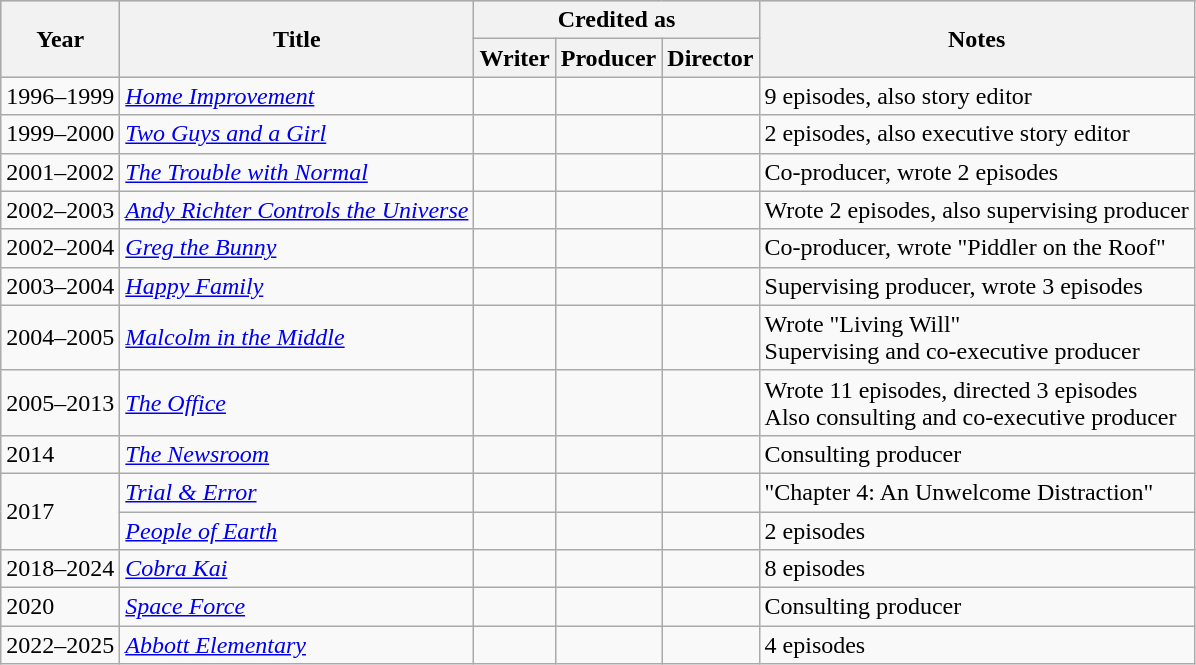<table class="wikitable">
<tr style="background:#ccc; text-align:center;">
<th rowspan="2">Year</th>
<th rowspan="2">Title</th>
<th colspan="3">Credited as</th>
<th rowspan="2">Notes</th>
</tr>
<tr>
<th>Writer</th>
<th>Producer</th>
<th>Director</th>
</tr>
<tr>
<td>1996–1999</td>
<td><em><a href='#'>Home Improvement</a></em></td>
<td></td>
<td></td>
<td></td>
<td>9 episodes, also story editor</td>
</tr>
<tr>
<td>1999–2000</td>
<td><em><a href='#'>Two Guys and a Girl</a></em></td>
<td></td>
<td></td>
<td></td>
<td>2 episodes, also executive story editor</td>
</tr>
<tr>
<td>2001–2002</td>
<td><em><a href='#'>The Trouble with Normal</a></em></td>
<td></td>
<td></td>
<td></td>
<td>Co-producer, wrote 2 episodes</td>
</tr>
<tr>
<td>2002–2003</td>
<td><em><a href='#'>Andy Richter Controls the Universe</a></em></td>
<td></td>
<td></td>
<td></td>
<td>Wrote 2 episodes, also supervising producer</td>
</tr>
<tr>
<td>2002–2004</td>
<td><em><a href='#'>Greg the Bunny</a></em></td>
<td></td>
<td></td>
<td></td>
<td>Co-producer, wrote "Piddler on the Roof"</td>
</tr>
<tr>
<td>2003–2004</td>
<td><em><a href='#'>Happy Family</a></em></td>
<td></td>
<td></td>
<td></td>
<td>Supervising producer, wrote 3 episodes</td>
</tr>
<tr>
<td>2004–2005</td>
<td><em><a href='#'>Malcolm in the Middle</a></em></td>
<td></td>
<td></td>
<td></td>
<td>Wrote "Living Will"<br>Supervising and co-executive producer</td>
</tr>
<tr>
<td>2005–2013</td>
<td><em><a href='#'>The Office</a></em></td>
<td></td>
<td></td>
<td></td>
<td>Wrote 11 episodes, directed 3 episodes<br>Also consulting and co-executive producer</td>
</tr>
<tr>
<td>2014</td>
<td><em><a href='#'>The Newsroom</a></em></td>
<td></td>
<td></td>
<td></td>
<td>Consulting producer</td>
</tr>
<tr>
<td rowspan="2">2017</td>
<td><em><a href='#'>Trial & Error</a></em></td>
<td></td>
<td></td>
<td></td>
<td>"Chapter 4: An Unwelcome Distraction"</td>
</tr>
<tr>
<td><em><a href='#'>People of Earth</a></em></td>
<td></td>
<td></td>
<td></td>
<td>2 episodes</td>
</tr>
<tr>
<td>2018–2024</td>
<td><em><a href='#'>Cobra Kai</a></em></td>
<td></td>
<td></td>
<td></td>
<td>8 episodes</td>
</tr>
<tr>
<td>2020</td>
<td><em><a href='#'>Space Force</a></em></td>
<td></td>
<td></td>
<td></td>
<td>Consulting producer</td>
</tr>
<tr>
<td>2022–2025</td>
<td><em><a href='#'>Abbott Elementary</a></em></td>
<td></td>
<td></td>
<td></td>
<td>4 episodes</td>
</tr>
</table>
